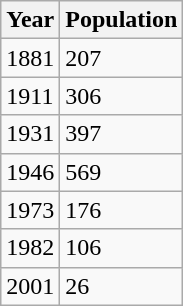<table class="wikitable sortable">
<tr>
<th>Year</th>
<th>Population</th>
</tr>
<tr>
<td>1881</td>
<td>207</td>
</tr>
<tr>
<td>1911</td>
<td>306</td>
</tr>
<tr>
<td>1931</td>
<td>397</td>
</tr>
<tr>
<td>1946</td>
<td>569</td>
</tr>
<tr>
<td>1973</td>
<td>176</td>
</tr>
<tr>
<td>1982</td>
<td>106</td>
</tr>
<tr>
<td>2001</td>
<td>26</td>
</tr>
</table>
